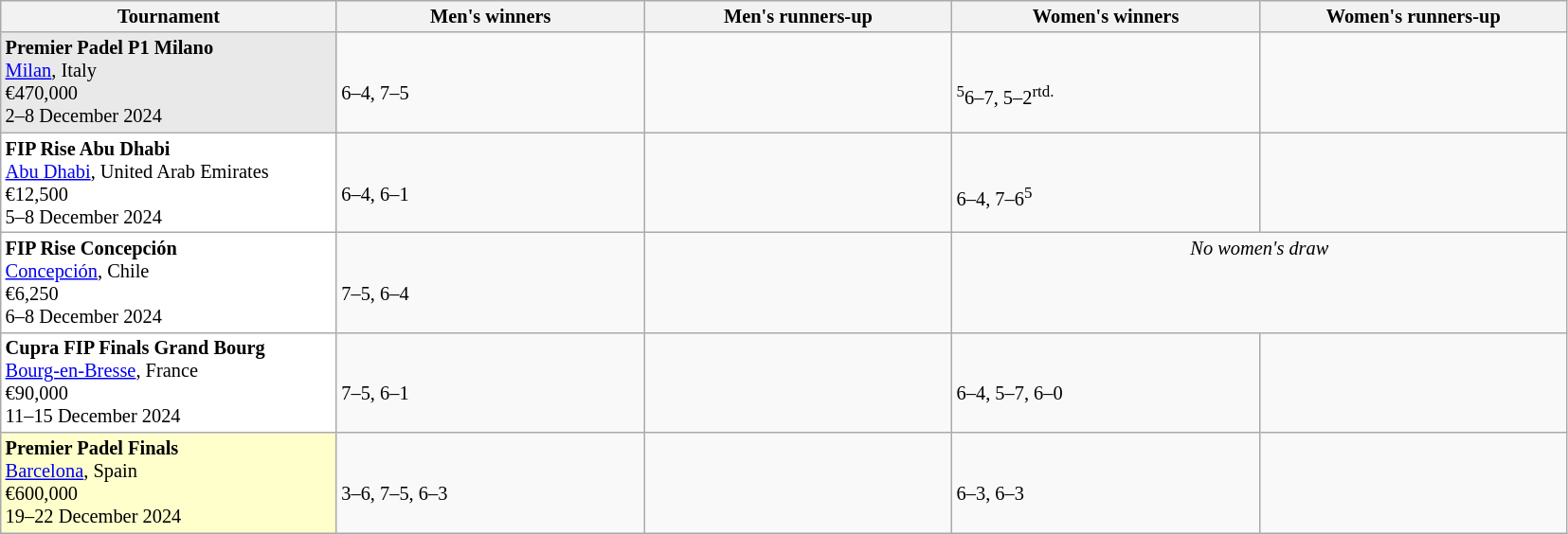<table class="wikitable sortable nowrap" style=font-size:85%>
<tr>
<th width=230>Tournament</th>
<th width=210>Men's winners</th>
<th width=210>Men's runners-up</th>
<th width=210>Women's winners</th>
<th width=210>Women's runners-up</th>
</tr>
<tr valign=top>
<td style="background:#E9E9E9;"><strong>Premier Padel P1 Milano</strong><br><a href='#'>Milan</a>, Italy<br>€470,000<br>2–8 December 2024</td>
<td><strong><br></strong><br>6–4, 7–5</td>
<td><br></td>
<td><strong><br></strong><br><sup>5</sup>6–7, 5–2<sup>rtd.</sup></td>
<td><br></td>
</tr>
<tr valign=top>
<td style="background:#ffffff;"><strong>FIP Rise Abu Dhabi</strong><br><a href='#'>Abu Dhabi</a>, United Arab Emirates<br>€12,500<br>5–8 December 2024</td>
<td><strong><br></strong><br>6–4, 6–1</td>
<td><br></td>
<td><strong><br></strong><br>6–4, 7–6<sup>5</sup></td>
<td><br></td>
</tr>
<tr valign=top>
<td style="background:#ffffff;"><strong>FIP Rise Concepción</strong><br><a href='#'>Concepción</a>, Chile<br>€6,250<br>6–8 December 2024</td>
<td><strong><br></strong><br>7–5, 6–4</td>
<td><br></td>
<td colspan=2 align="center"><em>No women's draw</em></td>
</tr>
<tr valign=top>
<td style="background:#ffffff;"><strong>Cupra FIP Finals Grand Bourg</strong><br><a href='#'>Bourg-en-Bresse</a>, France<br>€90,000<br>11–15 December 2024</td>
<td><strong><br></strong><br>7–5, 6–1</td>
<td><br></td>
<td><strong><br></strong><br>6–4, 5–7, 6–0</td>
<td><br></td>
</tr>
<tr valign=top>
<td style="background:#ffffcc;"><strong>Premier Padel Finals</strong><br><a href='#'>Barcelona</a>, Spain<br>€600,000<br>19–22 December 2024</td>
<td><strong><br></strong><br>3–6, 7–5, 6–3</td>
<td><br></td>
<td><strong><br></strong><br>6–3, 6–3</td>
<td><br></td>
</tr>
</table>
